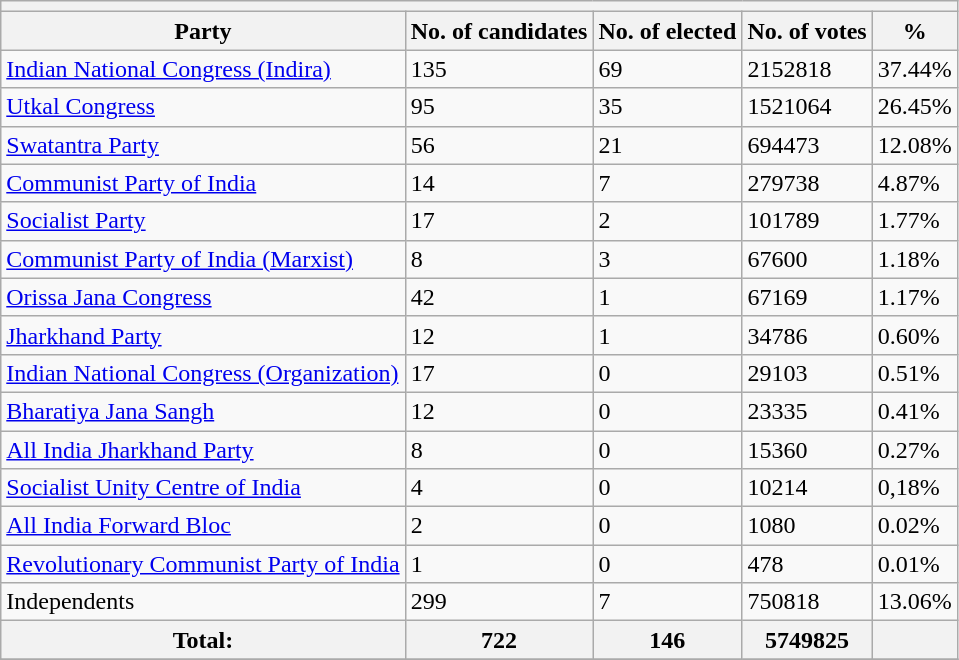<table class="wikitable sortable">
<tr>
<th colspan=10></th>
</tr>
<tr>
<th>Party</th>
<th>No. of candidates</th>
<th>No. of elected</th>
<th>No. of votes</th>
<th>%</th>
</tr>
<tr>
<td><a href='#'>Indian National Congress (Indira)</a></td>
<td>135</td>
<td>69</td>
<td>2152818</td>
<td>37.44%</td>
</tr>
<tr>
<td><a href='#'>Utkal Congress</a></td>
<td>95</td>
<td>35</td>
<td>1521064</td>
<td>26.45%</td>
</tr>
<tr>
<td><a href='#'>Swatantra Party</a></td>
<td>56</td>
<td>21</td>
<td>694473</td>
<td>12.08%</td>
</tr>
<tr>
<td><a href='#'>Communist Party of India</a></td>
<td>14</td>
<td>7</td>
<td>279738</td>
<td>4.87%</td>
</tr>
<tr>
<td><a href='#'>Socialist Party</a></td>
<td>17</td>
<td>2</td>
<td>101789</td>
<td>1.77%</td>
</tr>
<tr>
<td><a href='#'>Communist Party of India (Marxist)</a></td>
<td>8</td>
<td>3</td>
<td>67600</td>
<td>1.18%</td>
</tr>
<tr>
<td><a href='#'>Orissa Jana Congress</a></td>
<td>42</td>
<td>1</td>
<td>67169</td>
<td>1.17%</td>
</tr>
<tr>
<td><a href='#'>Jharkhand Party</a></td>
<td>12</td>
<td>1</td>
<td>34786</td>
<td>0.60%</td>
</tr>
<tr>
<td><a href='#'>Indian National Congress (Organization)</a></td>
<td>17</td>
<td>0</td>
<td>29103</td>
<td>0.51%</td>
</tr>
<tr>
<td><a href='#'>Bharatiya Jana Sangh</a></td>
<td>12</td>
<td>0</td>
<td>23335</td>
<td>0.41%</td>
</tr>
<tr>
<td><a href='#'>All India Jharkhand Party</a></td>
<td>8</td>
<td>0</td>
<td>15360</td>
<td>0.27%</td>
</tr>
<tr>
<td><a href='#'>Socialist Unity Centre of India</a></td>
<td>4</td>
<td>0</td>
<td>10214</td>
<td>0,18%</td>
</tr>
<tr>
<td><a href='#'>All India Forward Bloc</a></td>
<td>2</td>
<td>0</td>
<td>1080</td>
<td>0.02%</td>
</tr>
<tr>
<td><a href='#'>Revolutionary Communist Party of India</a></td>
<td>1</td>
<td>0</td>
<td>478</td>
<td>0.01%</td>
</tr>
<tr>
<td>Independents</td>
<td>299</td>
<td>7</td>
<td>750818</td>
<td>13.06%</td>
</tr>
<tr>
<th><strong>Total:</strong></th>
<th>722</th>
<th>146</th>
<th>5749825</th>
<th></th>
</tr>
<tr>
</tr>
</table>
